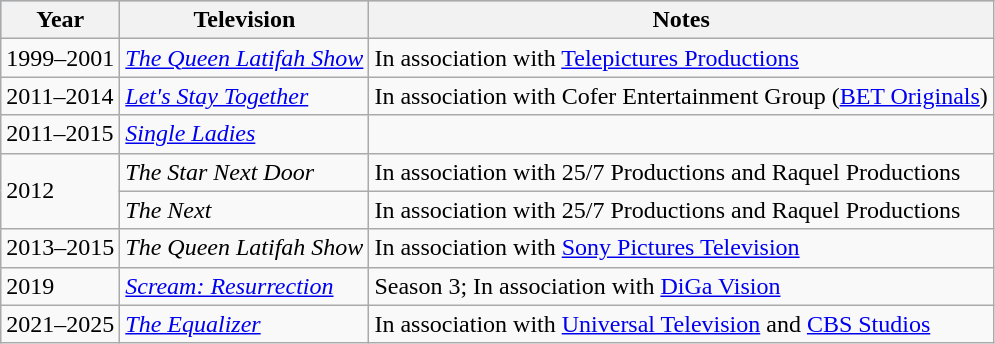<table class="wikitable">
<tr style="background:#b0c4de; text-align:center;">
<th>Year</th>
<th>Television</th>
<th>Notes</th>
</tr>
<tr>
<td>1999–2001</td>
<td><em><a href='#'>The Queen Latifah Show</a></em></td>
<td>In association with <a href='#'>Telepictures Productions</a></td>
</tr>
<tr>
<td>2011–2014</td>
<td><em><a href='#'>Let's Stay Together</a></em></td>
<td>In association with Cofer Entertainment Group (<a href='#'>BET Originals</a>)</td>
</tr>
<tr>
<td>2011–2015</td>
<td><em><a href='#'>Single Ladies</a></em></td>
<td></td>
</tr>
<tr>
<td rowspan=2>2012</td>
<td><em>The Star Next Door</em></td>
<td>In association with 25/7 Productions and Raquel Productions</td>
</tr>
<tr>
<td><em>The Next</em></td>
<td>In association with 25/7 Productions and Raquel Productions</td>
</tr>
<tr>
<td>2013–2015</td>
<td><em>The Queen Latifah Show</em></td>
<td>In association with <a href='#'>Sony Pictures Television</a></td>
</tr>
<tr>
<td>2019</td>
<td><em><a href='#'>Scream: Resurrection</a></em></td>
<td>Season 3; In association with <a href='#'>DiGa Vision</a></td>
</tr>
<tr>
<td>2021–2025</td>
<td><em><a href='#'>The Equalizer</a></em></td>
<td>In association with <a href='#'>Universal Television</a> and <a href='#'>CBS Studios</a></td>
</tr>
</table>
